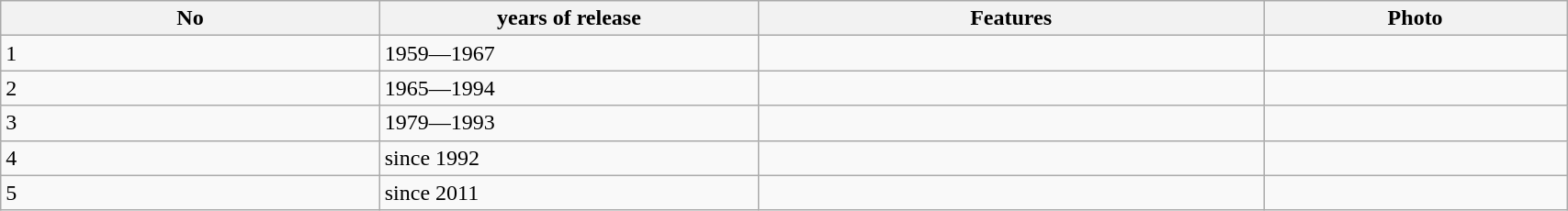<table class="wikitable" style="width:90%;">
<tr>
<th style="width:15%;">No</th>
<th style="width:15%;">years of release</th>
<th style="width:20%;">Features</th>
<th style="width:12%;">Photo</th>
</tr>
<tr>
<td>1</td>
<td>1959—1967</td>
<td></td>
<td></td>
</tr>
<tr>
<td>2</td>
<td>1965—1994</td>
<td></td>
<td></td>
</tr>
<tr>
<td>3</td>
<td>1979—1993</td>
<td></td>
<td></td>
</tr>
<tr>
<td>4</td>
<td>since 1992</td>
<td></td>
<td></td>
</tr>
<tr>
<td>5</td>
<td>since 2011</td>
<td></td>
<td></td>
</tr>
</table>
